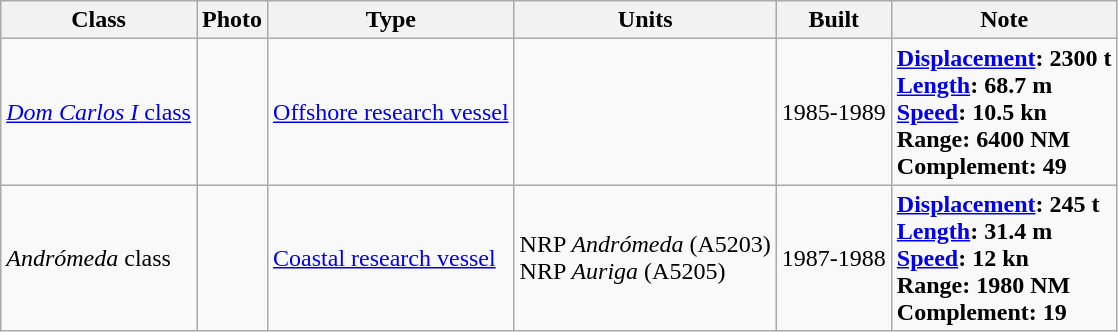<table class="wikitable">
<tr>
<th>Class</th>
<th>Photo</th>
<th>Type</th>
<th>Units</th>
<th>Built</th>
<th>Note</th>
</tr>
<tr>
<td><a href='#'><em>Dom Carlos I</em> class</a></td>
<td></td>
<td><a href='#'>Offshore research vessel</a></td>
<td><br></td>
<td>1985-1989</td>
<td><strong><a href='#'>Displacement</a>: 2300 t</strong><br><strong><a href='#'>Length</a>: 68.7 m</strong><br><strong><a href='#'>Speed</a>: 10.5 kn</strong><br><strong>Range: 6400 NM</strong><br><strong>Complement: 49</strong></td>
</tr>
<tr>
<td><em>Andrómeda</em> class</td>
<td></td>
<td><a href='#'>Coastal research vessel</a></td>
<td>NRP <em>Andrómeda</em> (A5203)<br>NRP <em>Auriga</em> (A5205)</td>
<td>1987-1988</td>
<td><strong><a href='#'>Displacement</a>: 245 t</strong><br><strong><a href='#'>Length</a>: 31.4 m</strong><br><strong><a href='#'>Speed</a>: 12 kn</strong><br><strong>Range: 1980 NM</strong><br><strong>Complement: 19</strong></td>
</tr>
</table>
